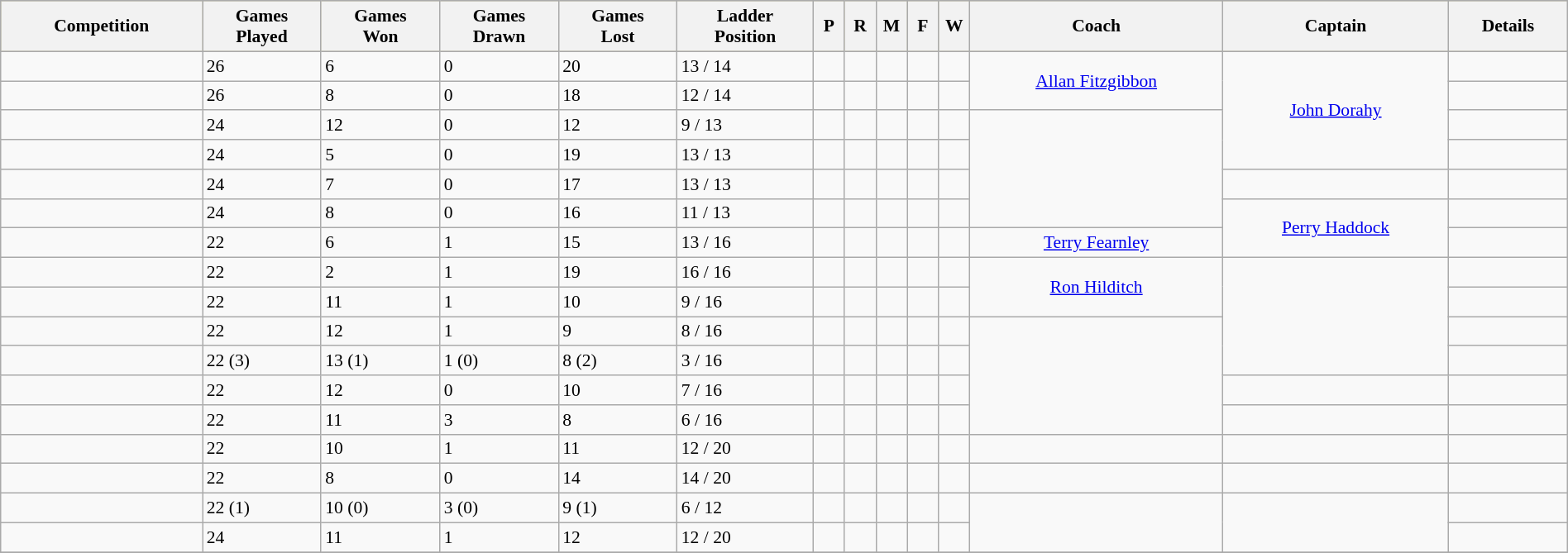<table class="wikitable" width="100%" style="font-size:90%">
<tr bgcolor=#bdb76b>
<th>Competition</th>
<th>Games<br>Played</th>
<th>Games<br>Won</th>
<th>Games<br>Drawn</th>
<th>Games<br>Lost</th>
<th>Ladder<br>Position</th>
<th width="2%">P</th>
<th width="2%">R</th>
<th width="2%">M</th>
<th width="2%">F</th>
<th width="2%">W</th>
<th>Coach</th>
<th>Captain</th>
<th>Details</th>
</tr>
<tr>
<td></td>
<td>26</td>
<td>6</td>
<td>0</td>
<td>20</td>
<td>13 / 14</td>
<td></td>
<td></td>
<td></td>
<td></td>
<td></td>
<td rowspan="2" style="text-align:center;"><a href='#'>Allan Fitzgibbon</a></td>
<td rowspan="4" style="text-align:center;"><a href='#'>John Dorahy</a></td>
<td></td>
</tr>
<tr>
<td></td>
<td>26</td>
<td>8</td>
<td>0</td>
<td>18</td>
<td>12 / 14</td>
<td></td>
<td></td>
<td></td>
<td></td>
<td></td>
<td></td>
</tr>
<tr>
<td></td>
<td>24</td>
<td>12</td>
<td>0</td>
<td>12</td>
<td>9 / 13</td>
<td></td>
<td></td>
<td></td>
<td></td>
<td></td>
<td rowspan="4"></td>
<td></td>
</tr>
<tr>
<td></td>
<td>24</td>
<td>5</td>
<td>0</td>
<td>19</td>
<td>13 / 13</td>
<td></td>
<td></td>
<td></td>
<td></td>
<td></td>
<td></td>
</tr>
<tr>
<td></td>
<td>24</td>
<td>7</td>
<td>0</td>
<td>17</td>
<td>13 / 13</td>
<td></td>
<td></td>
<td></td>
<td></td>
<td></td>
<td></td>
<td></td>
</tr>
<tr>
<td></td>
<td>24</td>
<td>8</td>
<td>0</td>
<td>16</td>
<td>11 / 13</td>
<td></td>
<td></td>
<td></td>
<td></td>
<td></td>
<td rowspan="2" style="text-align:center;"><a href='#'>Perry Haddock</a></td>
<td></td>
</tr>
<tr>
<td></td>
<td>22</td>
<td>6</td>
<td>1</td>
<td>15</td>
<td>13 / 16</td>
<td></td>
<td></td>
<td></td>
<td></td>
<td></td>
<td rowspan="1" style="text-align:center;"><a href='#'>Terry Fearnley</a></td>
<td></td>
</tr>
<tr>
<td></td>
<td>22</td>
<td>2</td>
<td>1</td>
<td>19</td>
<td>16 / 16</td>
<td></td>
<td></td>
<td></td>
<td></td>
<td></td>
<td rowspan="2" style="text-align:center;"><a href='#'>Ron Hilditch</a></td>
<td rowspan="4"></td>
<td></td>
</tr>
<tr>
<td></td>
<td>22</td>
<td>11</td>
<td>1</td>
<td>10</td>
<td>9 / 16</td>
<td></td>
<td></td>
<td></td>
<td></td>
<td></td>
<td></td>
</tr>
<tr>
<td></td>
<td>22</td>
<td>12</td>
<td>1</td>
<td>9</td>
<td>8 / 16</td>
<td></td>
<td></td>
<td></td>
<td></td>
<td></td>
<td rowspan='4'></td>
<td></td>
</tr>
<tr>
<td></td>
<td>22 (3)</td>
<td>13 (1)</td>
<td>1 (0)</td>
<td>8 (2)</td>
<td>3 / 16</td>
<td></td>
<td></td>
<td></td>
<td></td>
<td></td>
<td></td>
</tr>
<tr>
<td></td>
<td>22</td>
<td>12</td>
<td>0</td>
<td>10</td>
<td>7 / 16</td>
<td></td>
<td></td>
<td></td>
<td></td>
<td></td>
<td rowspan='1'></td>
<td></td>
</tr>
<tr>
<td></td>
<td>22</td>
<td>11</td>
<td>3</td>
<td>8</td>
<td>6 / 16</td>
<td></td>
<td></td>
<td></td>
<td></td>
<td></td>
<td></td>
<td></td>
</tr>
<tr>
<td></td>
<td>22</td>
<td>10</td>
<td>1</td>
<td>11</td>
<td>12 / 20</td>
<td></td>
<td></td>
<td></td>
<td></td>
<td></td>
<td rowspan='1'></td>
<td rowspan='1'></td>
<td></td>
</tr>
<tr>
<td></td>
<td>22</td>
<td>8</td>
<td>0</td>
<td>14</td>
<td>14 / 20</td>
<td></td>
<td></td>
<td></td>
<td></td>
<td></td>
<td rowspan='1'></td>
<td rowspan='1'></td>
<td></td>
</tr>
<tr>
<td></td>
<td>22 (1)</td>
<td>10 (0)</td>
<td>3 (0)</td>
<td>9 (1)</td>
<td>6 / 12</td>
<td></td>
<td></td>
<td></td>
<td></td>
<td></td>
<td rowspan='2'></td>
<td rowspan='2'></td>
<td></td>
</tr>
<tr>
<td></td>
<td>24</td>
<td>11</td>
<td>1</td>
<td>12</td>
<td>12 / 20</td>
<td></td>
<td></td>
<td></td>
<td></td>
<td></td>
<td></td>
</tr>
<tr>
</tr>
</table>
